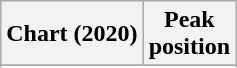<table class="wikitable sortable plainrowheaders" style="text-align:center">
<tr>
<th scope="col">Chart (2020)</th>
<th scope="col">Peak<br>position</th>
</tr>
<tr>
</tr>
<tr>
</tr>
<tr>
</tr>
<tr>
</tr>
</table>
